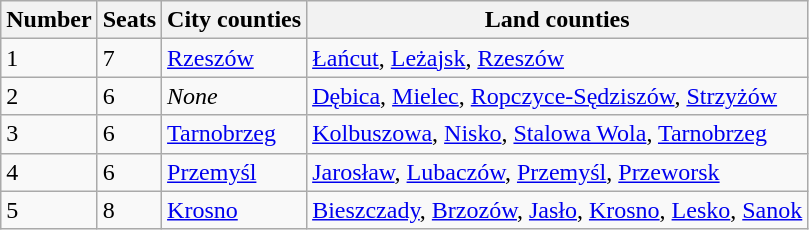<table class=wikitable>
<tr>
<th>Number</th>
<th>Seats</th>
<th>City counties</th>
<th>Land counties</th>
</tr>
<tr>
<td>1</td>
<td>7</td>
<td><a href='#'>Rzeszów</a></td>
<td><a href='#'>Łańcut</a>, <a href='#'>Leżajsk</a>, <a href='#'>Rzeszów</a></td>
</tr>
<tr>
<td>2</td>
<td>6</td>
<td><em>None</em></td>
<td><a href='#'>Dębica</a>, <a href='#'>Mielec</a>, <a href='#'>Ropczyce-Sędziszów</a>, <a href='#'>Strzyżów</a></td>
</tr>
<tr>
<td>3</td>
<td>6</td>
<td><a href='#'>Tarnobrzeg</a></td>
<td><a href='#'>Kolbuszowa</a>, <a href='#'>Nisko</a>, <a href='#'>Stalowa Wola</a>, <a href='#'>Tarnobrzeg</a></td>
</tr>
<tr>
<td>4</td>
<td>6</td>
<td><a href='#'>Przemyśl</a></td>
<td><a href='#'>Jarosław</a>, <a href='#'>Lubaczów</a>, <a href='#'>Przemyśl</a>, <a href='#'>Przeworsk</a></td>
</tr>
<tr>
<td>5</td>
<td>8</td>
<td><a href='#'>Krosno</a></td>
<td><a href='#'>Bieszczady</a>, <a href='#'>Brzozów</a>, <a href='#'>Jasło</a>, <a href='#'>Krosno</a>, <a href='#'>Lesko</a>, <a href='#'>Sanok</a></td>
</tr>
</table>
